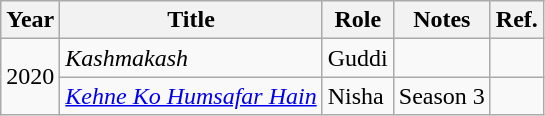<table class="wikitable sortable">
<tr>
<th>Year</th>
<th>Title</th>
<th>Role</th>
<th>Notes</th>
<th>Ref.</th>
</tr>
<tr>
<td rowspan="2">2020</td>
<td><em>Kashmakash</em></td>
<td>Guddi</td>
<td></td>
<td></td>
</tr>
<tr>
<td><em><a href='#'>Kehne Ko Humsafar Hain</a></em></td>
<td>Nisha</td>
<td>Season 3</td>
<td></td>
</tr>
</table>
